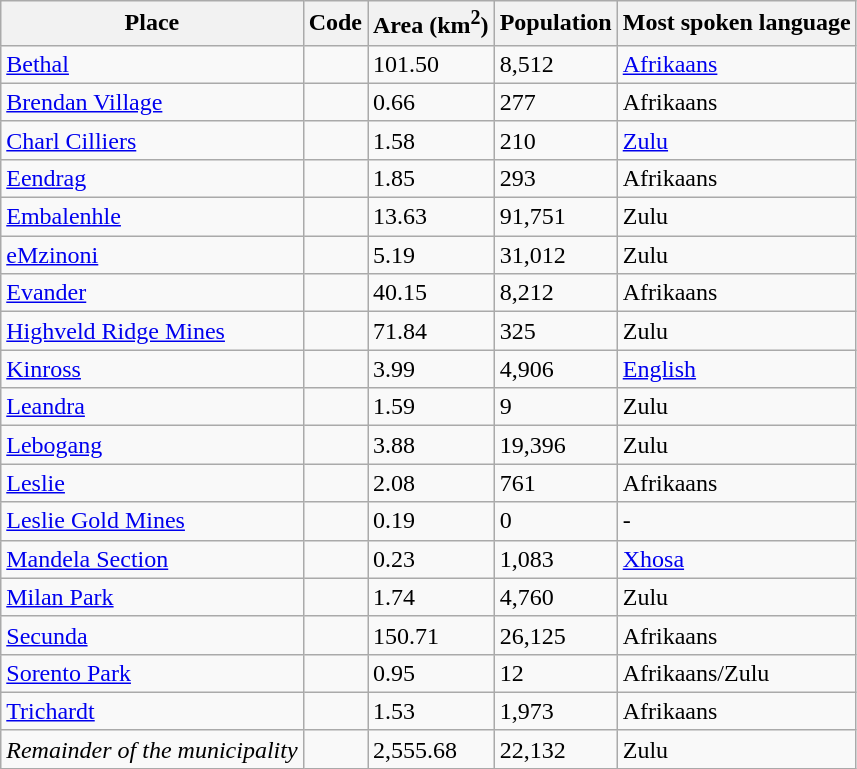<table class="wikitable sortable">
<tr>
<th>Place</th>
<th>Code</th>
<th>Area (km<sup>2</sup>)</th>
<th>Population</th>
<th>Most spoken language</th>
</tr>
<tr>
<td><a href='#'>Bethal</a></td>
<td></td>
<td>101.50</td>
<td>8,512</td>
<td><a href='#'>Afrikaans</a></td>
</tr>
<tr>
<td><a href='#'>Brendan Village</a></td>
<td></td>
<td>0.66</td>
<td>277</td>
<td>Afrikaans</td>
</tr>
<tr>
<td><a href='#'>Charl Cilliers</a></td>
<td></td>
<td>1.58</td>
<td>210</td>
<td><a href='#'>Zulu</a></td>
</tr>
<tr>
<td><a href='#'>Eendrag</a></td>
<td></td>
<td>1.85</td>
<td>293</td>
<td>Afrikaans</td>
</tr>
<tr>
<td><a href='#'>Embalenhle</a></td>
<td></td>
<td>13.63</td>
<td>91,751</td>
<td>Zulu</td>
</tr>
<tr>
<td><a href='#'>eMzinoni</a></td>
<td></td>
<td>5.19</td>
<td>31,012</td>
<td>Zulu</td>
</tr>
<tr>
<td><a href='#'>Evander</a></td>
<td></td>
<td>40.15</td>
<td>8,212</td>
<td>Afrikaans</td>
</tr>
<tr>
<td><a href='#'>Highveld Ridge Mines</a></td>
<td></td>
<td>71.84</td>
<td>325</td>
<td>Zulu</td>
</tr>
<tr>
<td><a href='#'>Kinross</a></td>
<td></td>
<td>3.99</td>
<td>4,906</td>
<td><a href='#'>English</a></td>
</tr>
<tr>
<td><a href='#'>Leandra</a></td>
<td></td>
<td>1.59</td>
<td>9</td>
<td>Zulu</td>
</tr>
<tr>
<td><a href='#'>Lebogang</a></td>
<td></td>
<td>3.88</td>
<td>19,396</td>
<td>Zulu</td>
</tr>
<tr>
<td><a href='#'>Leslie</a></td>
<td></td>
<td>2.08</td>
<td>761</td>
<td>Afrikaans</td>
</tr>
<tr>
<td><a href='#'>Leslie Gold Mines</a></td>
<td></td>
<td>0.19</td>
<td>0</td>
<td>-</td>
</tr>
<tr>
<td><a href='#'>Mandela Section</a></td>
<td></td>
<td>0.23</td>
<td>1,083</td>
<td><a href='#'>Xhosa</a></td>
</tr>
<tr>
<td><a href='#'>Milan Park</a></td>
<td></td>
<td>1.74</td>
<td>4,760</td>
<td>Zulu</td>
</tr>
<tr>
<td><a href='#'>Secunda</a></td>
<td></td>
<td>150.71</td>
<td>26,125</td>
<td>Afrikaans</td>
</tr>
<tr>
<td><a href='#'>Sorento Park</a></td>
<td></td>
<td>0.95</td>
<td>12</td>
<td>Afrikaans/Zulu</td>
</tr>
<tr>
<td><a href='#'>Trichardt</a></td>
<td></td>
<td>1.53</td>
<td>1,973</td>
<td>Afrikaans</td>
</tr>
<tr>
<td><em>Remainder of the municipality</em></td>
<td></td>
<td>2,555.68</td>
<td>22,132</td>
<td>Zulu</td>
</tr>
</table>
